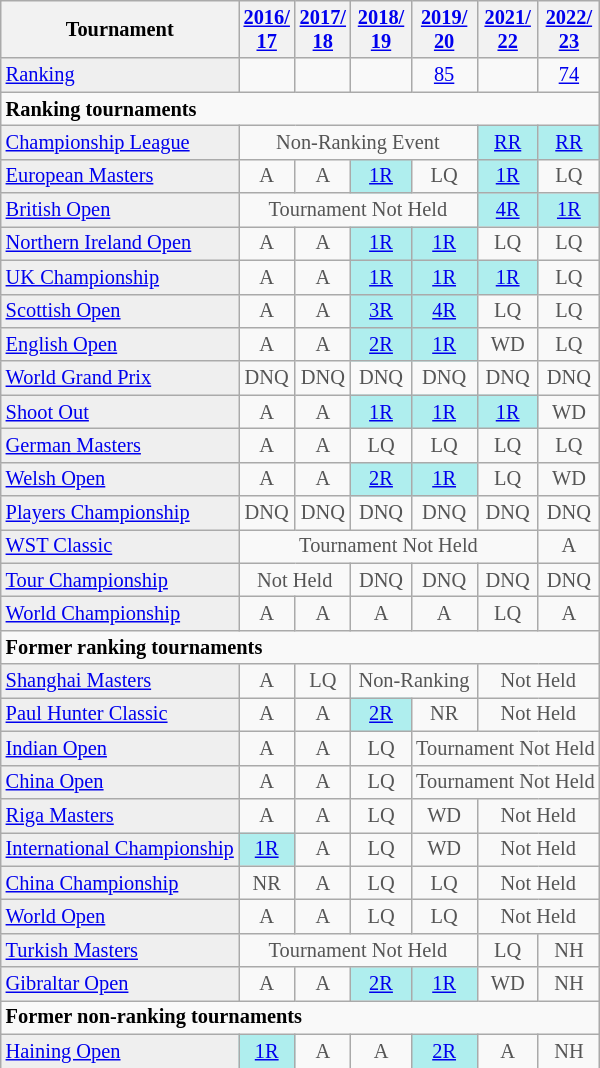<table class="wikitable" style="font-size:85%;">
<tr>
<th>Tournament</th>
<th><a href='#'>2016/<br>17</a></th>
<th><a href='#'>2017/<br>18</a></th>
<th><a href='#'>2018/<br>19</a></th>
<th><a href='#'>2019/<br>20</a></th>
<th><a href='#'>2021/<br>22</a></th>
<th><a href='#'>2022/<br>23</a></th>
</tr>
<tr>
<td style="background:#EFEFEF;"><a href='#'>Ranking</a></td>
<td align="center"></td>
<td align="center"></td>
<td align="center"></td>
<td align="center"><a href='#'>85</a></td>
<td align="center"></td>
<td align="center"><a href='#'>74</a></td>
</tr>
<tr>
<td colspan="10"><strong>Ranking tournaments</strong></td>
</tr>
<tr>
<td style="background:#EFEFEF;"><a href='#'>Championship League</a></td>
<td align="center" colspan="4" style="color:#555555;">Non-Ranking Event</td>
<td align="center" style="background:#afeeee;"><a href='#'>RR</a></td>
<td align="center" style="background:#afeeee;"><a href='#'>RR</a></td>
</tr>
<tr>
<td style="background:#EFEFEF;"><a href='#'>European Masters</a></td>
<td align="center" style="color:#555555;">A</td>
<td align="center" style="color:#555555;">A</td>
<td align="center" style="background:#afeeee;"><a href='#'>1R</a></td>
<td align="center" style="color:#555555;">LQ</td>
<td align="center" style="background:#afeeee;"><a href='#'>1R</a></td>
<td align="center" style="color:#555555;">LQ</td>
</tr>
<tr>
<td style="background:#EFEFEF;"><a href='#'>British Open</a></td>
<td align="center" colspan="4" style="color:#555555;">Tournament Not Held</td>
<td align="center" style="background:#afeeee;"><a href='#'>4R</a></td>
<td align="center" style="background:#afeeee;"><a href='#'>1R</a></td>
</tr>
<tr>
<td style="background:#EFEFEF;"><a href='#'>Northern Ireland Open</a></td>
<td align="center" style="color:#555555;">A</td>
<td align="center" style="color:#555555;">A</td>
<td align="center" style="background:#afeeee;"><a href='#'>1R</a></td>
<td align="center" style="background:#afeeee;"><a href='#'>1R</a></td>
<td align="center" style="color:#555555;">LQ</td>
<td align="center" style="color:#555555;">LQ</td>
</tr>
<tr>
<td style="background:#EFEFEF;"><a href='#'>UK Championship</a></td>
<td align="center" style="color:#555555;">A</td>
<td align="center" style="color:#555555;">A</td>
<td align="center" style="background:#afeeee;"><a href='#'>1R</a></td>
<td align="center" style="background:#afeeee;"><a href='#'>1R</a></td>
<td align="center" style="background:#afeeee;"><a href='#'>1R</a></td>
<td align="center" style="color:#555555;">LQ</td>
</tr>
<tr>
<td style="background:#EFEFEF;"><a href='#'>Scottish Open</a></td>
<td align="center" style="color:#555555;">A</td>
<td align="center" style="color:#555555;">A</td>
<td align="center" style="background:#afeeee;"><a href='#'>3R</a></td>
<td align="center" style="background:#afeeee;"><a href='#'>4R</a></td>
<td align="center" style="color:#555555;">LQ</td>
<td align="center" style="color:#555555;">LQ</td>
</tr>
<tr>
<td style="background:#EFEFEF;"><a href='#'>English Open</a></td>
<td align="center" style="color:#555555;">A</td>
<td align="center" style="color:#555555;">A</td>
<td align="center" style="background:#afeeee;"><a href='#'>2R</a></td>
<td align="center" style="background:#afeeee;"><a href='#'>1R</a></td>
<td align="center" style="color:#555555;">WD</td>
<td align="center" style="color:#555555;">LQ</td>
</tr>
<tr>
<td style="background:#EFEFEF;"><a href='#'>World Grand Prix</a></td>
<td align="center" style="color:#555555;">DNQ</td>
<td align="center" style="color:#555555;">DNQ</td>
<td align="center" style="color:#555555;">DNQ</td>
<td align="center" style="color:#555555;">DNQ</td>
<td align="center" style="color:#555555;">DNQ</td>
<td align="center" style="color:#555555;">DNQ</td>
</tr>
<tr>
<td style="background:#EFEFEF;"><a href='#'>Shoot Out</a></td>
<td align="center" style="color:#555555;">A</td>
<td align="center" style="color:#555555;">A</td>
<td align="center" style="background:#afeeee;"><a href='#'>1R</a></td>
<td align="center" style="background:#afeeee;"><a href='#'>1R</a></td>
<td align="center" style="background:#afeeee;"><a href='#'>1R</a></td>
<td align="center" style="color:#555555;">WD</td>
</tr>
<tr>
<td style="background:#EFEFEF;"><a href='#'>German Masters</a></td>
<td align="center" style="color:#555555;">A</td>
<td align="center" style="color:#555555;">A</td>
<td align="center" style="color:#555555;">LQ</td>
<td align="center" style="color:#555555;">LQ</td>
<td align="center" style="color:#555555;">LQ</td>
<td align="center" style="color:#555555;">LQ</td>
</tr>
<tr>
<td style="background:#EFEFEF;"><a href='#'>Welsh Open</a></td>
<td align="center" style="color:#555555;">A</td>
<td align="center" style="color:#555555;">A</td>
<td align="center" style="background:#afeeee;"><a href='#'>2R</a></td>
<td align="center" style="background:#afeeee;"><a href='#'>1R</a></td>
<td align="center" style="color:#555555;">LQ</td>
<td align="center" style="color:#555555;">WD</td>
</tr>
<tr>
<td style="background:#EFEFEF;"><a href='#'>Players Championship</a></td>
<td align="center" style="color:#555555;">DNQ</td>
<td align="center" style="color:#555555;">DNQ</td>
<td align="center" style="color:#555555;">DNQ</td>
<td align="center" style="color:#555555;">DNQ</td>
<td align="center" style="color:#555555;">DNQ</td>
<td align="center" style="color:#555555;">DNQ</td>
</tr>
<tr>
<td style="background:#EFEFEF;"><a href='#'>WST Classic</a></td>
<td align="center" colspan="5" style="color:#555555;">Tournament Not Held</td>
<td align="center" style="color:#555555;">A</td>
</tr>
<tr>
<td style="background:#EFEFEF;"><a href='#'>Tour Championship</a></td>
<td align="center" colspan="2" style="color:#555555;">Not Held</td>
<td align="center" style="color:#555555;">DNQ</td>
<td align="center" style="color:#555555;">DNQ</td>
<td align="center" style="color:#555555;">DNQ</td>
<td align="center" style="color:#555555;">DNQ</td>
</tr>
<tr>
<td style="background:#EFEFEF;"><a href='#'>World Championship</a></td>
<td align="center" style="color:#555555;">A</td>
<td align="center" style="color:#555555;">A</td>
<td align="center" style="color:#555555;">A</td>
<td align="center" style="color:#555555;">A</td>
<td align="center" style="color:#555555;">LQ</td>
<td align="center" style="color:#555555;">A</td>
</tr>
<tr>
<td colspan="10"><strong>Former ranking tournaments</strong></td>
</tr>
<tr>
<td style="background:#EFEFEF;"><a href='#'>Shanghai Masters</a></td>
<td align="center" style="color:#555555;">A</td>
<td align="center" style="color:#555555;">LQ</td>
<td align="center" colspan="2" style="color:#555555;">Non-Ranking</td>
<td align="center" colspan="2" style="color:#555555;">Not Held</td>
</tr>
<tr>
<td style="background:#EFEFEF;"><a href='#'>Paul Hunter Classic</a></td>
<td align="center" style="color:#555555;">A</td>
<td align="center" style="color:#555555;">A</td>
<td align="center" style="background:#afeeee;"><a href='#'>2R</a></td>
<td align="center" style="color:#555555;">NR</td>
<td align="center" colspan="2" style="color:#555555;">Not Held</td>
</tr>
<tr>
<td style="background:#EFEFEF;"><a href='#'>Indian Open</a></td>
<td align="center" style="color:#555555;">A</td>
<td align="center" style="color:#555555;">A</td>
<td align="center" style="color:#555555;">LQ</td>
<td align="center" colspan="3" style="color:#555555;">Tournament Not Held</td>
</tr>
<tr>
<td style="background:#EFEFEF;"><a href='#'>China Open</a></td>
<td align="center" style="color:#555555;">A</td>
<td align="center" style="color:#555555;">A</td>
<td align="center" style="color:#555555;">LQ</td>
<td align="center" colspan="3" style="color:#555555;">Tournament Not Held</td>
</tr>
<tr>
<td style="background:#EFEFEF;"><a href='#'>Riga Masters</a></td>
<td align="center" style="color:#555555;">A</td>
<td align="center" style="color:#555555;">A</td>
<td align="center" style="color:#555555;">LQ</td>
<td align="center" style="color:#555555;">WD</td>
<td align="center" colspan="2" style="color:#555555;">Not Held</td>
</tr>
<tr>
<td style="background:#EFEFEF;"><a href='#'>International Championship</a></td>
<td align="center" style="background:#afeeee;"><a href='#'>1R</a></td>
<td align="center" style="color:#555555;">A</td>
<td align="center" style="color:#555555;">LQ</td>
<td align="center" style="color:#555555;">WD</td>
<td align="center" colspan="2" style="color:#555555;">Not Held</td>
</tr>
<tr>
<td style="background:#EFEFEF;"><a href='#'>China Championship</a></td>
<td align="center" style="color:#555555;">NR</td>
<td align="center" style="color:#555555;">A</td>
<td align="center" style="color:#555555;">LQ</td>
<td align="center" style="color:#555555;">LQ</td>
<td align="center" colspan="2" style="color:#555555;">Not Held</td>
</tr>
<tr>
<td style="background:#EFEFEF;"><a href='#'>World Open</a></td>
<td align="center" style="color:#555555;">A</td>
<td align="center" style="color:#555555;">A</td>
<td align="center" style="color:#555555;">LQ</td>
<td align="center" style="color:#555555;">LQ</td>
<td align="center" colspan="2" style="color:#555555;">Not Held</td>
</tr>
<tr>
<td style="background:#EFEFEF;"><a href='#'>Turkish Masters</a></td>
<td align="center" colspan="4" style="color:#555555;">Tournament Not Held</td>
<td align="center" style="color:#555555;">LQ</td>
<td align="center" style="color:#555555;">NH</td>
</tr>
<tr>
<td style="background:#EFEFEF;"><a href='#'>Gibraltar Open</a></td>
<td align="center" style="color:#555555;">A</td>
<td align="center" style="color:#555555;">A</td>
<td align="center" style="background:#afeeee;"><a href='#'>2R</a></td>
<td align="center" style="background:#afeeee;"><a href='#'>1R</a></td>
<td align="center" style="color:#555555;">WD</td>
<td align="center" style="color:#555555;">NH</td>
</tr>
<tr>
<td colspan="10"><strong>Former non-ranking tournaments</strong></td>
</tr>
<tr>
<td style="background:#EFEFEF;"><a href='#'>Haining Open</a></td>
<td align="center" style="background:#afeeee;"><a href='#'>1R</a></td>
<td align="center" style="color:#555555;">A</td>
<td align="center" style="color:#555555;">A</td>
<td align="center" style="background:#afeeee;"><a href='#'>2R</a></td>
<td align="center" style="color:#555555;">A</td>
<td align="center" style="color:#555555;">NH</td>
</tr>
</table>
